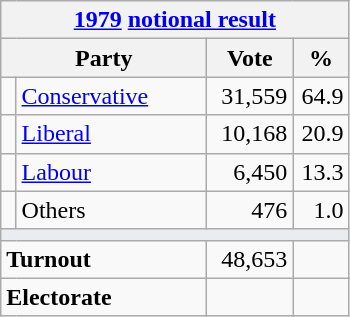<table class="wikitable">
<tr>
<th colspan="4"><a href='#'>1979</a> <a href='#'>notional result</a></th>
</tr>
<tr>
<th bgcolor="#DDDDFF" width="130px" colspan="2">Party</th>
<th bgcolor="#DDDDFF" width="50px">Vote</th>
<th bgcolor="#DDDDFF" width="30px">%</th>
</tr>
<tr>
<td></td>
<td><a href='#'>Conservative</a></td>
<td align=right>31,559</td>
<td align=right>64.9</td>
</tr>
<tr>
<td></td>
<td><a href='#'>Liberal</a></td>
<td align=right>10,168</td>
<td align=right>20.9</td>
</tr>
<tr>
<td></td>
<td><a href='#'>Labour</a></td>
<td align=right>6,450</td>
<td align=right>13.3</td>
</tr>
<tr>
<td></td>
<td>Others</td>
<td align=right>476</td>
<td align=right>1.0</td>
</tr>
<tr>
<td colspan="4" bgcolor="#EAECF0"></td>
</tr>
<tr>
<td colspan="2"><strong>Turnout</strong></td>
<td align=right>48,653</td>
<td align=right></td>
</tr>
<tr>
<td colspan="2"><strong>Electorate</strong></td>
<td align=right></td>
</tr>
</table>
